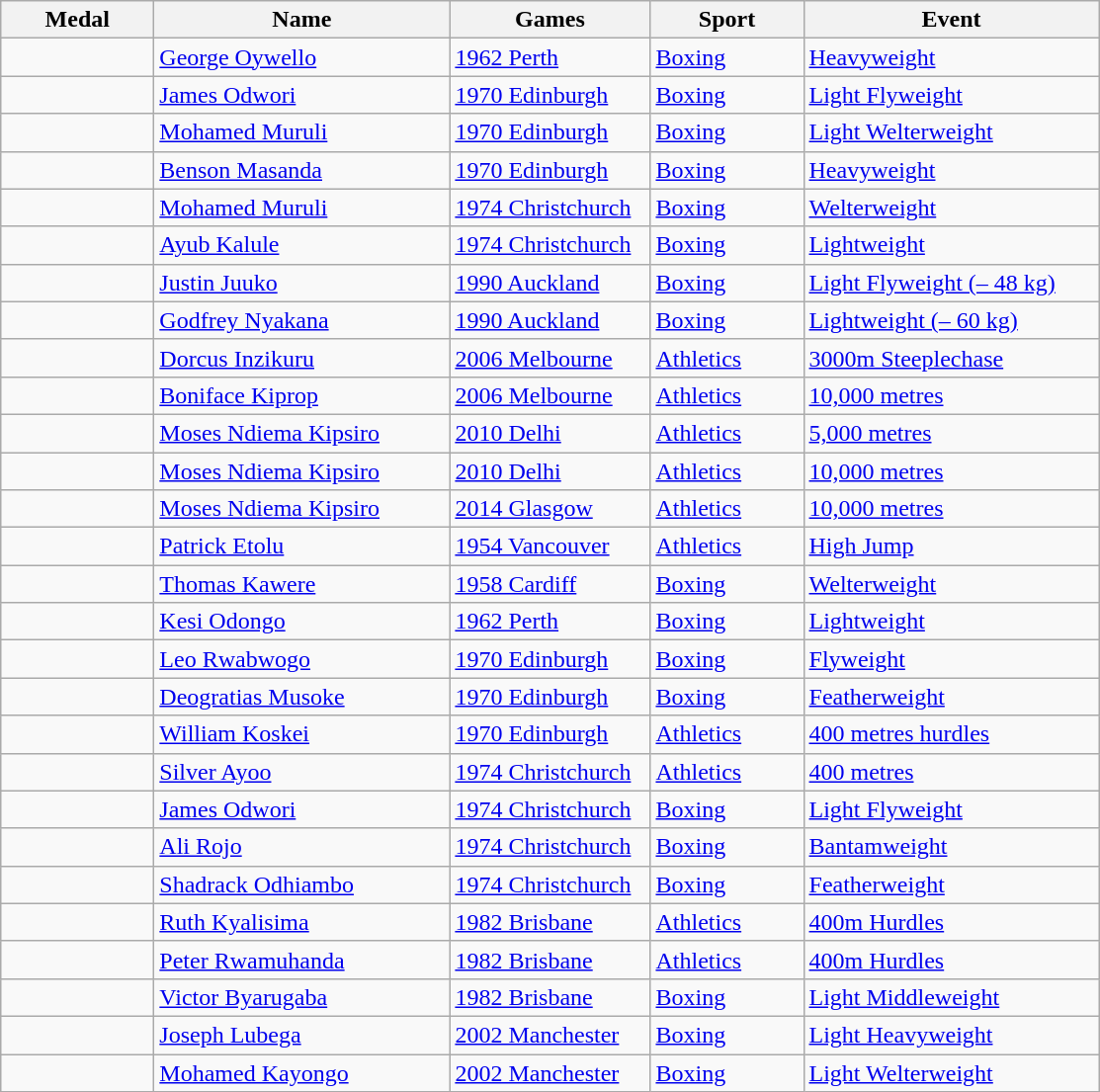<table class="wikitable">
<tr>
<th style="width:6em">Medal</th>
<th style="width:12em">Name</th>
<th style="width:8em">Games</th>
<th style="width:6em">Sport</th>
<th style="width:12em">Event</th>
</tr>
<tr>
<td></td>
<td><a href='#'>George Oywello</a></td>
<td><a href='#'>1962 Perth</a></td>
<td><a href='#'>Boxing</a></td>
<td><a href='#'>Heavyweight</a></td>
</tr>
<tr>
<td></td>
<td><a href='#'>James Odwori</a></td>
<td><a href='#'>1970 Edinburgh</a></td>
<td><a href='#'>Boxing</a></td>
<td><a href='#'>Light Flyweight</a></td>
</tr>
<tr>
<td></td>
<td><a href='#'>Mohamed Muruli</a></td>
<td><a href='#'>1970 Edinburgh</a></td>
<td><a href='#'>Boxing</a></td>
<td><a href='#'>Light Welterweight</a></td>
</tr>
<tr>
<td></td>
<td><a href='#'>Benson Masanda</a></td>
<td><a href='#'>1970 Edinburgh</a></td>
<td><a href='#'>Boxing</a></td>
<td><a href='#'>Heavyweight</a></td>
</tr>
<tr>
<td></td>
<td><a href='#'>Mohamed Muruli</a></td>
<td><a href='#'>1974 Christchurch</a></td>
<td><a href='#'>Boxing</a></td>
<td><a href='#'>Welterweight</a></td>
</tr>
<tr>
<td></td>
<td><a href='#'>Ayub Kalule</a></td>
<td><a href='#'>1974 Christchurch</a></td>
<td><a href='#'>Boxing</a></td>
<td><a href='#'>Lightweight</a></td>
</tr>
<tr>
<td></td>
<td><a href='#'>Justin Juuko</a></td>
<td><a href='#'>1990 Auckland</a></td>
<td><a href='#'>Boxing</a></td>
<td><a href='#'>Light Flyweight (– 48 kg)</a></td>
</tr>
<tr>
<td></td>
<td><a href='#'>Godfrey Nyakana</a></td>
<td><a href='#'>1990 Auckland</a></td>
<td><a href='#'>Boxing</a></td>
<td><a href='#'>Lightweight (– 60 kg)</a></td>
</tr>
<tr>
<td></td>
<td><a href='#'>Dorcus Inzikuru</a></td>
<td><a href='#'>2006 Melbourne</a></td>
<td><a href='#'>Athletics</a></td>
<td><a href='#'>3000m Steeplechase</a></td>
</tr>
<tr>
<td></td>
<td><a href='#'>Boniface Kiprop</a></td>
<td><a href='#'>2006 Melbourne</a></td>
<td><a href='#'>Athletics</a></td>
<td><a href='#'>10,000 metres</a></td>
</tr>
<tr>
<td></td>
<td><a href='#'>Moses Ndiema Kipsiro</a></td>
<td><a href='#'>2010 Delhi</a></td>
<td><a href='#'>Athletics</a></td>
<td><a href='#'>5,000 metres</a></td>
</tr>
<tr>
<td></td>
<td><a href='#'>Moses Ndiema Kipsiro</a></td>
<td><a href='#'>2010 Delhi</a></td>
<td><a href='#'>Athletics</a></td>
<td><a href='#'>10,000 metres</a></td>
</tr>
<tr>
<td></td>
<td><a href='#'>Moses Ndiema Kipsiro</a></td>
<td><a href='#'>2014 Glasgow</a></td>
<td><a href='#'>Athletics</a></td>
<td><a href='#'>10,000 metres</a></td>
</tr>
<tr>
<td></td>
<td><a href='#'>Patrick Etolu</a></td>
<td><a href='#'>1954 Vancouver</a></td>
<td><a href='#'>Athletics</a></td>
<td><a href='#'>High Jump</a></td>
</tr>
<tr>
<td></td>
<td><a href='#'>Thomas Kawere</a></td>
<td><a href='#'>1958 Cardiff</a></td>
<td><a href='#'>Boxing</a></td>
<td><a href='#'>Welterweight</a></td>
</tr>
<tr>
<td></td>
<td><a href='#'>Kesi Odongo</a></td>
<td><a href='#'>1962 Perth</a></td>
<td><a href='#'>Boxing</a></td>
<td><a href='#'>Lightweight</a></td>
</tr>
<tr>
<td></td>
<td><a href='#'>Leo Rwabwogo</a></td>
<td><a href='#'>1970 Edinburgh</a></td>
<td><a href='#'>Boxing</a></td>
<td><a href='#'>Flyweight</a></td>
</tr>
<tr>
<td></td>
<td><a href='#'>Deogratias Musoke</a></td>
<td><a href='#'>1970 Edinburgh</a></td>
<td><a href='#'>Boxing</a></td>
<td><a href='#'>Featherweight</a></td>
</tr>
<tr>
<td></td>
<td><a href='#'>William Koskei</a></td>
<td><a href='#'>1970 Edinburgh</a></td>
<td><a href='#'>Athletics</a></td>
<td><a href='#'>400 metres hurdles</a></td>
</tr>
<tr>
<td></td>
<td><a href='#'>Silver Ayoo</a></td>
<td><a href='#'>1974 Christchurch</a></td>
<td><a href='#'>Athletics</a></td>
<td><a href='#'>400 metres</a></td>
</tr>
<tr>
<td></td>
<td><a href='#'>James Odwori</a></td>
<td><a href='#'>1974 Christchurch</a></td>
<td><a href='#'>Boxing</a></td>
<td><a href='#'>Light Flyweight</a></td>
</tr>
<tr>
<td></td>
<td><a href='#'>Ali Rojo</a></td>
<td><a href='#'>1974 Christchurch</a></td>
<td><a href='#'>Boxing</a></td>
<td><a href='#'>Bantamweight</a></td>
</tr>
<tr>
<td></td>
<td><a href='#'>Shadrack Odhiambo</a></td>
<td><a href='#'>1974 Christchurch</a></td>
<td><a href='#'>Boxing</a></td>
<td><a href='#'>Featherweight</a></td>
</tr>
<tr>
<td></td>
<td><a href='#'>Ruth Kyalisima</a></td>
<td><a href='#'>1982 Brisbane</a></td>
<td><a href='#'>Athletics</a></td>
<td><a href='#'>400m Hurdles</a></td>
</tr>
<tr>
<td></td>
<td><a href='#'>Peter Rwamuhanda</a></td>
<td><a href='#'>1982 Brisbane</a></td>
<td><a href='#'>Athletics</a></td>
<td><a href='#'>400m Hurdles</a></td>
</tr>
<tr>
<td></td>
<td><a href='#'>Victor Byarugaba</a></td>
<td><a href='#'>1982 Brisbane</a></td>
<td><a href='#'>Boxing</a></td>
<td><a href='#'>Light Middleweight</a></td>
</tr>
<tr>
<td></td>
<td><a href='#'>Joseph Lubega</a></td>
<td><a href='#'>2002 Manchester</a></td>
<td><a href='#'>Boxing</a></td>
<td><a href='#'>Light Heavyweight</a></td>
</tr>
<tr>
<td></td>
<td><a href='#'>Mohamed Kayongo</a></td>
<td><a href='#'>2002 Manchester</a></td>
<td><a href='#'>Boxing</a></td>
<td><a href='#'>Light Welterweight</a></td>
</tr>
</table>
